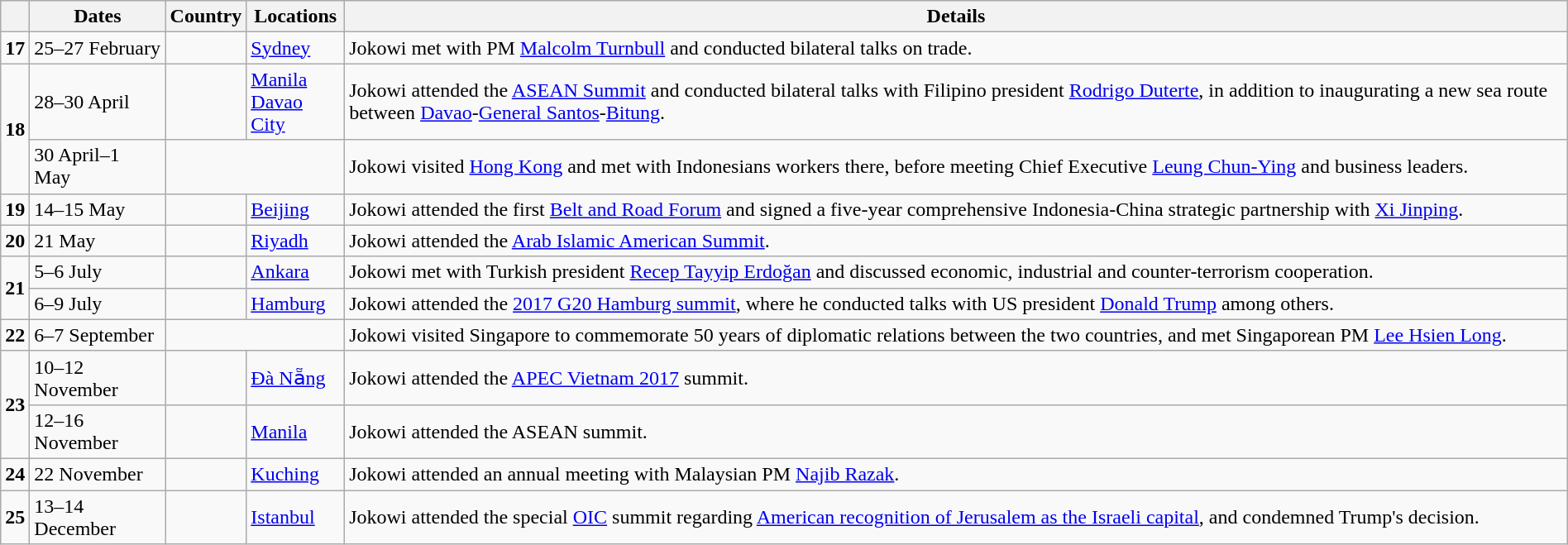<table class="wikitable sortable" border="1" style="margin: 1em auto 1em auto">
<tr>
<th></th>
<th>Dates</th>
<th>Country</th>
<th>Locations</th>
<th>Details</th>
</tr>
<tr>
<td><strong>17</strong></td>
<td>25–27 February</td>
<td></td>
<td><a href='#'>Sydney</a></td>
<td>Jokowi met with PM <a href='#'>Malcolm Turnbull</a> and conducted bilateral talks on trade.</td>
</tr>
<tr>
<td rowspan=2><strong>18</strong></td>
<td>28–30 April</td>
<td></td>
<td><a href='#'>Manila</a><br><a href='#'>Davao City</a></td>
<td>Jokowi attended the <a href='#'>ASEAN Summit</a> and conducted bilateral talks with Filipino president <a href='#'>Rodrigo Duterte</a>, in addition to inaugurating a new sea route between <a href='#'>Davao</a>-<a href='#'>General Santos</a>-<a href='#'>Bitung</a>.</td>
</tr>
<tr>
<td>30 April–1 May</td>
<td colspan=2></td>
<td>Jokowi visited <a href='#'>Hong Kong</a> and met with Indonesians workers there, before meeting Chief Executive <a href='#'>Leung Chun-Ying</a> and business leaders.</td>
</tr>
<tr>
<td rowspan=1><strong>19</strong></td>
<td>14–15 May</td>
<td></td>
<td><a href='#'>Beijing</a></td>
<td>Jokowi attended the first <a href='#'>Belt and Road Forum</a> and signed a five-year comprehensive Indonesia-China strategic partnership with <a href='#'>Xi Jinping</a>.</td>
</tr>
<tr>
<td rowspan=1><strong>20</strong></td>
<td>21 May</td>
<td></td>
<td><a href='#'>Riyadh</a></td>
<td>Jokowi attended the <a href='#'>Arab Islamic American Summit</a>.</td>
</tr>
<tr>
<td rowspan=2><strong>21</strong></td>
<td>5–6 July</td>
<td></td>
<td><a href='#'>Ankara</a></td>
<td>Jokowi met with Turkish president <a href='#'>Recep Tayyip Erdoğan</a> and discussed economic, industrial and counter-terrorism cooperation.</td>
</tr>
<tr>
<td>6–9 July</td>
<td></td>
<td><a href='#'>Hamburg</a></td>
<td>Jokowi attended the <a href='#'>2017 G20 Hamburg summit</a>, where he conducted talks with US president <a href='#'>Donald Trump</a> among others.</td>
</tr>
<tr>
<td rowspan=1><strong>22</strong></td>
<td>6–7 September</td>
<td colspan=2></td>
<td>Jokowi visited Singapore to commemorate 50 years of diplomatic relations between the two countries, and met Singaporean PM <a href='#'>Lee Hsien Long</a>.</td>
</tr>
<tr>
<td rowspan=2><strong>23</strong></td>
<td>10–12 November</td>
<td></td>
<td><a href='#'>Đà Nẵng</a></td>
<td>Jokowi attended the <a href='#'>APEC Vietnam 2017</a> summit.</td>
</tr>
<tr>
<td>12–16 November</td>
<td></td>
<td><a href='#'>Manila</a></td>
<td>Jokowi attended the ASEAN summit.</td>
</tr>
<tr>
<td rowspan=1><strong>24</strong></td>
<td>22 November</td>
<td></td>
<td><a href='#'>Kuching</a></td>
<td>Jokowi attended an annual meeting with Malaysian PM <a href='#'>Najib Razak</a>.</td>
</tr>
<tr>
<td rowspan=1><strong>25</strong></td>
<td>13–14 December</td>
<td></td>
<td><a href='#'>Istanbul</a></td>
<td>Jokowi attended the special <a href='#'>OIC</a> summit regarding <a href='#'>American recognition of Jerusalem as the Israeli capital</a>, and condemned Trump's decision.</td>
</tr>
</table>
